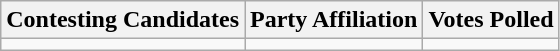<table class="wikitable sortable">
<tr>
<th>Contesting Candidates</th>
<th>Party Affiliation</th>
<th>Votes Polled</th>
</tr>
<tr>
<td></td>
<td></td>
<td></td>
</tr>
</table>
